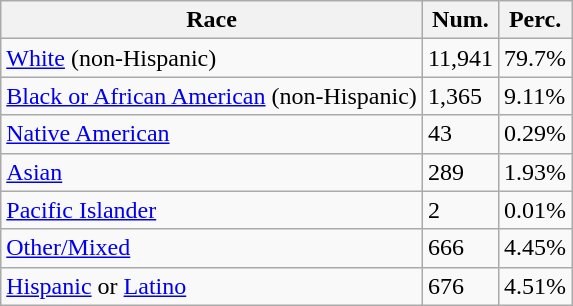<table class="wikitable">
<tr>
<th>Race</th>
<th>Num.</th>
<th>Perc.</th>
</tr>
<tr>
<td><a href='#'>White</a> (non-Hispanic)</td>
<td>11,941</td>
<td>79.7%</td>
</tr>
<tr>
<td><a href='#'>Black or African American</a> (non-Hispanic)</td>
<td>1,365</td>
<td>9.11%</td>
</tr>
<tr>
<td><a href='#'>Native American</a></td>
<td>43</td>
<td>0.29%</td>
</tr>
<tr>
<td><a href='#'>Asian</a></td>
<td>289</td>
<td>1.93%</td>
</tr>
<tr>
<td><a href='#'>Pacific Islander</a></td>
<td>2</td>
<td>0.01%</td>
</tr>
<tr>
<td><a href='#'>Other/Mixed</a></td>
<td>666</td>
<td>4.45%</td>
</tr>
<tr>
<td><a href='#'>Hispanic</a> or <a href='#'>Latino</a></td>
<td>676</td>
<td>4.51%</td>
</tr>
</table>
